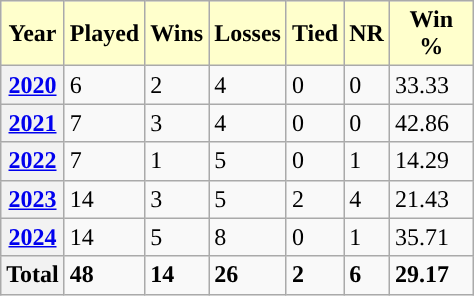<table class="wikitable" style="width:25%;">
<tr>
<th style="background:#ffc;">Year</th>
<th style="background:#ffc;">Played</th>
<th style="background:#ffc;">Wins</th>
<th style="background:#ffc;">Losses</th>
<th style="background:#ffc;">Tied</th>
<th style="background:#ffc;">NR</th>
<th style="background:#ffc;">Win %</th>
</tr>
<tr>
<th><a href='#'>2020</a></th>
<td>6</td>
<td>2</td>
<td>4</td>
<td>0</td>
<td>0</td>
<td>33.33</td>
</tr>
<tr>
<th><a href='#'>2021</a></th>
<td>7</td>
<td>3</td>
<td>4</td>
<td>0</td>
<td>0</td>
<td>42.86</td>
</tr>
<tr>
<th><a href='#'>2022</a></th>
<td>7</td>
<td>1</td>
<td>5</td>
<td>0</td>
<td>1</td>
<td>14.29</td>
</tr>
<tr>
<th><a href='#'>2023</a></th>
<td>14</td>
<td>3</td>
<td>5</td>
<td>2</td>
<td>4</td>
<td>21.43</td>
</tr>
<tr>
<th><a href='#'>2024</a></th>
<td>14</td>
<td>5</td>
<td>8</td>
<td>0</td>
<td>1</td>
<td>35.71</td>
</tr>
<tr>
<th>Total</th>
<td><strong>48</strong></td>
<td><strong>14</strong></td>
<td><strong>26</strong></td>
<td><strong>2</strong></td>
<td><strong>6</strong></td>
<td><strong>29.17</strong></td>
</tr>
</table>
